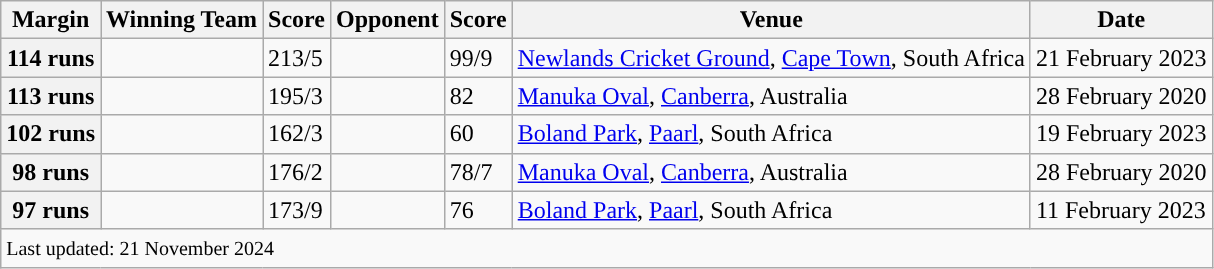<table class="wikitable sortable" style="text-align:left;">
<tr>
<th>Margin</th>
<th>Winning Team</th>
<th>Score</th>
<th>Opponent</th>
<th>Score</th>
<th>Venue</th>
<th>Date</th>
</tr>
<tr>
<th>114 runs</th>
<td></td>
<td>213/5</td>
<td></td>
<td>99/9</td>
<td><a href='#'>Newlands Cricket Ground</a>, <a href='#'>Cape Town</a>, South Africa</td>
<td>21 February 2023</td>
</tr>
<tr>
<th>113 runs</th>
<td></td>
<td>195/3</td>
<td></td>
<td>82</td>
<td><a href='#'>Manuka Oval</a>, <a href='#'>Canberra</a>, Australia</td>
<td>28 February 2020</td>
</tr>
<tr>
<th>102 runs</th>
<td></td>
<td>162/3</td>
<td></td>
<td>60</td>
<td><a href='#'>Boland Park</a>, <a href='#'>Paarl</a>, South Africa</td>
<td>19 February 2023</td>
</tr>
<tr>
<th>98 runs</th>
<td></td>
<td>176/2</td>
<td></td>
<td>78/7</td>
<td><a href='#'>Manuka Oval</a>, <a href='#'>Canberra</a>, Australia</td>
<td>28 February 2020</td>
</tr>
<tr>
<th>97 runs</th>
<td></td>
<td>173/9</td>
<td></td>
<td>76</td>
<td><a href='#'>Boland Park</a>, <a href='#'>Paarl</a>, South Africa</td>
<td>11 February 2023</td>
</tr>
<tr>
<td colspan="7"><small>Last updated: 21 November 2024</small></td>
</tr>
</table>
